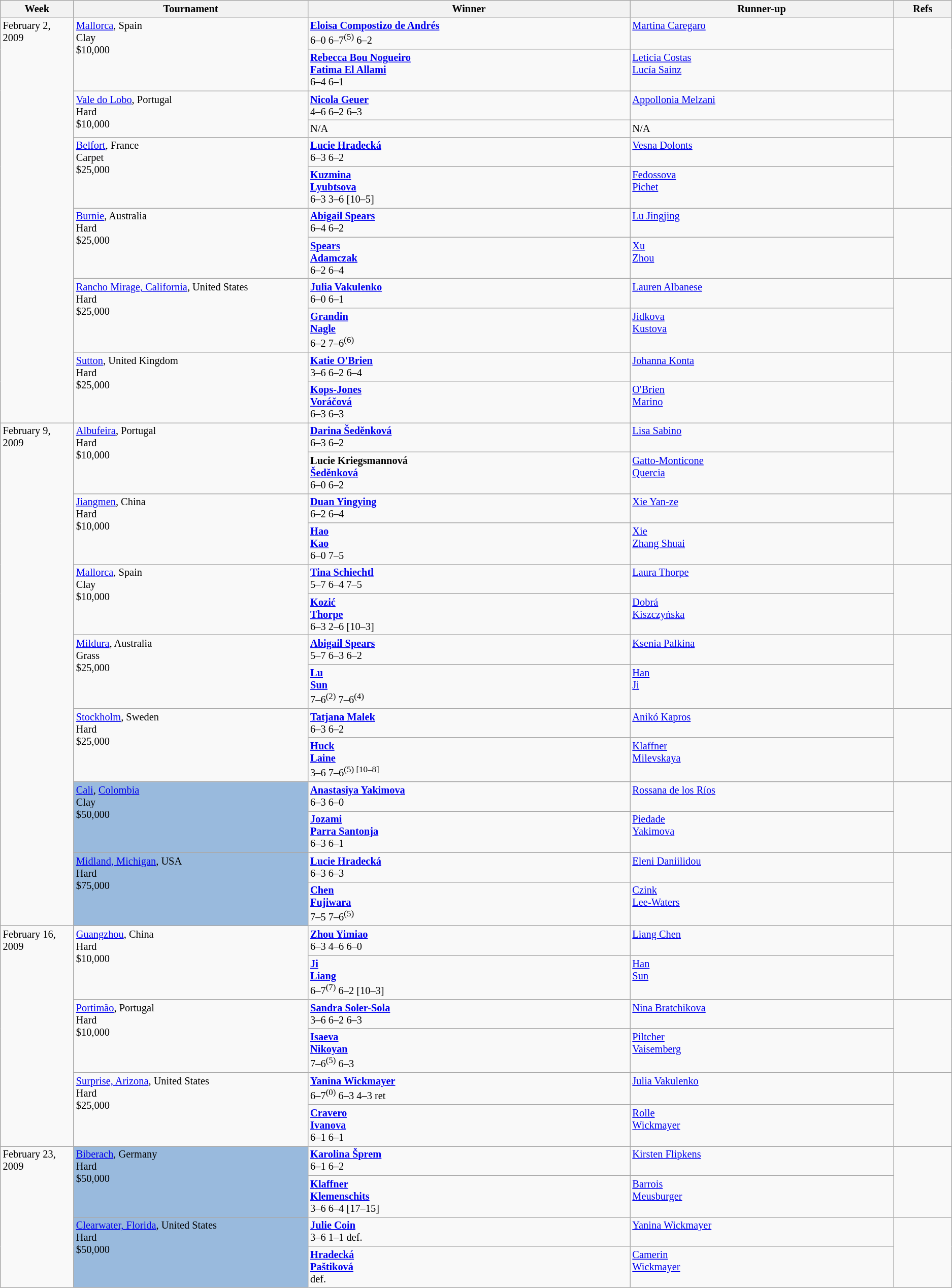<table class="wikitable" style="font-size:85%;">
<tr>
<th width="5%" align="top">Week</th>
<th width="16%" align="top">Tournament</th>
<th width="22%" align="top">Winner</th>
<th width="18%" align="top">Runner-up</th>
<th width="4%" align="top">Refs</th>
</tr>
<tr valign=top>
<td rowspan=12>February 2, 2009</td>
<td rowspan=2><a href='#'>Mallorca</a>, Spain <br> Clay <br> $10,000</td>
<td> <strong><a href='#'>Eloisa Compostizo de Andrés</a></strong> <br> 6–0 6–7<sup>(5)</sup> 6–2</td>
<td> <a href='#'>Martina Caregaro</a></td>
<td rowspan=2></td>
</tr>
<tr valign=top>
<td> <strong><a href='#'>Rebecca Bou Nogueiro</a></strong> <br>  <strong><a href='#'>Fatima El Allami</a></strong> <br> 6–4 6–1</td>
<td> <a href='#'>Leticia Costas</a> <br>  <a href='#'>Lucía Sainz</a></td>
</tr>
<tr valign=top>
<td rowspan=2><a href='#'>Vale do Lobo</a>, Portugal <br> Hard <br> $10,000</td>
<td> <strong><a href='#'>Nicola Geuer</a></strong> <br> 4–6 6–2 6–3</td>
<td> <a href='#'>Appollonia Melzani</a></td>
<td rowspan=2></td>
</tr>
<tr valign=top>
<td>N/A</td>
<td>N/A</td>
</tr>
<tr valign=top>
<td rowspan=2><a href='#'>Belfort</a>, France <br> Carpet <br> $25,000</td>
<td> <strong><a href='#'>Lucie Hradecká</a></strong> <br> 6–3 6–2</td>
<td> <a href='#'>Vesna Dolonts</a></td>
<td rowspan=2></td>
</tr>
<tr valign=top>
<td> <strong><a href='#'>Kuzmina</a></strong> <br>  <strong><a href='#'>Lyubtsova</a></strong> <br> 6–3 3–6 [10–5]</td>
<td> <a href='#'>Fedossova</a> <br>  <a href='#'>Pichet</a></td>
</tr>
<tr valign=top>
<td rowspan=2><a href='#'>Burnie</a>, Australia <br> Hard <br> $25,000</td>
<td> <strong><a href='#'>Abigail Spears</a></strong> <br> 6–4 6–2</td>
<td> <a href='#'>Lu Jingjing</a></td>
<td rowspan=2></td>
</tr>
<tr valign=top>
<td> <strong><a href='#'>Spears</a></strong> <br>  <strong><a href='#'>Adamczak</a></strong> <br> 6–2 6–4</td>
<td> <a href='#'>Xu</a> <br>  <a href='#'>Zhou</a></td>
</tr>
<tr valign=top>
<td rowspan=2><a href='#'>Rancho Mirage, California</a>, United States <br> Hard <br> $25,000</td>
<td> <strong><a href='#'>Julia Vakulenko</a></strong> <br> 6–0 6–1</td>
<td> <a href='#'>Lauren Albanese</a></td>
<td rowspan=2></td>
</tr>
<tr valign=top>
<td> <strong><a href='#'>Grandin</a></strong> <br>  <strong><a href='#'>Nagle</a></strong> <br> 6–2 7–6<sup>(6)</sup></td>
<td> <a href='#'>Jidkova</a> <br>  <a href='#'>Kustova</a></td>
</tr>
<tr valign=top>
<td rowspan=2><a href='#'>Sutton</a>, United Kingdom <br> Hard <br> $25,000</td>
<td> <strong><a href='#'>Katie O'Brien</a></strong> <br> 3–6 6–2 6–4</td>
<td> <a href='#'>Johanna Konta</a></td>
<td rowspan=2></td>
</tr>
<tr valign=top>
<td> <strong><a href='#'>Kops-Jones</a></strong> <br>  <strong><a href='#'>Voráčová</a></strong> <br> 6–3 6–3</td>
<td> <a href='#'>O'Brien</a> <br>  <a href='#'>Marino</a></td>
</tr>
<tr valign=top>
<td rowspan=14>February 9, 2009</td>
<td rowspan=2><a href='#'>Albufeira</a>, Portugal <br> Hard <br> $10,000</td>
<td> <strong><a href='#'>Darina Šeděnková</a></strong> <br> 6–3 6–2</td>
<td> <a href='#'>Lisa Sabino</a></td>
<td rowspan=2></td>
</tr>
<tr valign=top>
<td> <strong>Lucie Kriegsmannová</strong> <br>  <strong><a href='#'>Šeděnková</a></strong> <br> 6–0 6–2</td>
<td> <a href='#'>Gatto-Monticone</a> <br>  <a href='#'>Quercia</a></td>
</tr>
<tr valign=top>
<td rowspan=2><a href='#'>Jiangmen</a>, China <br> Hard <br> $10,000</td>
<td> <strong><a href='#'>Duan Yingying</a></strong> <br> 6–2 6–4</td>
<td> <a href='#'>Xie Yan-ze</a></td>
<td rowspan=2></td>
</tr>
<tr valign=top>
<td> <strong><a href='#'>Hao</a></strong> <br>  <strong><a href='#'>Kao</a></strong> <br> 6–0 7–5</td>
<td> <a href='#'>Xie</a> <br>  <a href='#'>Zhang Shuai</a></td>
</tr>
<tr valign=top>
<td rowspan=2><a href='#'>Mallorca</a>, Spain <br> Clay <br> $10,000</td>
<td> <strong><a href='#'>Tina Schiechtl</a></strong> <br> 5–7 6–4 7–5</td>
<td> <a href='#'>Laura Thorpe</a></td>
<td rowspan=2></td>
</tr>
<tr valign=top>
<td> <strong><a href='#'>Kozić</a></strong> <br>  <strong><a href='#'>Thorpe</a></strong> <br> 6–3 2–6 [10–3]</td>
<td> <a href='#'>Dobrá</a> <br>  <a href='#'>Kiszczyńska</a></td>
</tr>
<tr valign=top>
<td rowspan=2><a href='#'>Mildura</a>, Australia <br> Grass <br> $25,000</td>
<td> <strong><a href='#'>Abigail Spears</a></strong> <br> 5–7 6–3 6–2</td>
<td> <a href='#'>Ksenia Palkina</a></td>
<td rowspan=2></td>
</tr>
<tr valign=top>
<td> <strong><a href='#'>Lu</a></strong> <br>  <strong><a href='#'>Sun</a></strong> <br> 7–6<sup>(2)</sup> 7–6<sup>(4)</sup></td>
<td> <a href='#'>Han</a> <br>  <a href='#'>Ji</a></td>
</tr>
<tr valign=top>
<td rowspan=2><a href='#'>Stockholm</a>, Sweden <br> Hard <br> $25,000</td>
<td> <strong><a href='#'>Tatjana Malek</a></strong> <br> 6–3 6–2</td>
<td> <a href='#'>Anikó Kapros</a></td>
<td rowspan=2></td>
</tr>
<tr valign=top>
<td> <strong><a href='#'>Huck</a></strong> <br>  <strong><a href='#'>Laine</a></strong> <br> 3–6 7–6<sup>(5) [10–8]</sup></td>
<td> <a href='#'>Klaffner</a> <br>  <a href='#'>Milevskaya</a></td>
</tr>
<tr valign=top>
<td bgcolor="#99BADD" rowspan=2><a href='#'>Cali</a>, <a href='#'>Colombia</a> <br> Clay <br> $50,000</td>
<td> <strong><a href='#'>Anastasiya Yakimova</a></strong> <br> 6–3 6–0</td>
<td> <a href='#'>Rossana de los Ríos</a></td>
<td rowspan=2></td>
</tr>
<tr valign=top>
<td> <strong><a href='#'>Jozami</a></strong> <br>  <strong><a href='#'>Parra Santonja</a></strong> <br> 6–3 6–1</td>
<td> <a href='#'>Piedade</a> <br>  <a href='#'>Yakimova</a></td>
</tr>
<tr valign=top>
<td bgcolor="#99BADD" rowspan=2><a href='#'>Midland, Michigan</a>, USA <br> Hard <br> $75,000</td>
<td> <strong><a href='#'>Lucie Hradecká</a></strong> <br> 6–3 6–3</td>
<td> <a href='#'>Eleni Daniilidou</a></td>
<td rowspan=2></td>
</tr>
<tr valign=top>
<td> <strong><a href='#'>Chen</a></strong> <br>  <strong><a href='#'>Fujiwara</a></strong> <br> 7–5 7–6<sup>(5)</sup></td>
<td> <a href='#'>Czink</a> <br>  <a href='#'>Lee-Waters</a></td>
</tr>
<tr valign=top>
<td rowspan=6>February 16, 2009</td>
<td rowspan=2><a href='#'>Guangzhou</a>, China <br> Hard <br> $10,000</td>
<td> <strong><a href='#'>Zhou Yimiao</a></strong> <br> 6–3 4–6 6–0</td>
<td> <a href='#'>Liang Chen</a></td>
<td rowspan=2></td>
</tr>
<tr valign=top>
<td> <strong><a href='#'>Ji</a></strong> <br>  <strong><a href='#'>Liang</a></strong> <br> 6–7<sup>(7)</sup> 6–2 [10–3]</td>
<td> <a href='#'>Han</a> <br>  <a href='#'>Sun</a></td>
</tr>
<tr valign=top>
<td rowspan=2><a href='#'>Portimão</a>, Portugal <br> Hard <br> $10,000</td>
<td> <strong><a href='#'>Sandra Soler-Sola</a></strong> <br> 3–6 6–2 6–3</td>
<td> <a href='#'>Nina Bratchikova</a></td>
<td rowspan=2></td>
</tr>
<tr valign=top>
<td> <strong><a href='#'>Isaeva</a></strong> <br>  <strong><a href='#'>Nikoyan</a></strong> <br> 7–6<sup>(5)</sup> 6–3</td>
<td> <a href='#'>Piltcher</a> <br>  <a href='#'>Vaisemberg</a></td>
</tr>
<tr valign=top>
<td rowspan=2><a href='#'>Surprise, Arizona</a>, United States <br> Hard <br> $25,000</td>
<td> <strong><a href='#'>Yanina Wickmayer</a></strong> <br> 6–7<sup>(0)</sup> 6–3 4–3 ret</td>
<td> <a href='#'>Julia Vakulenko</a></td>
<td rowspan=2></td>
</tr>
<tr valign=top>
<td> <strong><a href='#'>Cravero</a></strong> <br>  <strong><a href='#'>Ivanova</a></strong> <br> 6–1 6–1</td>
<td> <a href='#'>Rolle</a> <br>  <a href='#'>Wickmayer</a></td>
</tr>
<tr valign=top>
<td rowspan=4>February 23, 2009</td>
<td bgcolor="#99BADD" rowspan=2><a href='#'>Biberach</a>, Germany <br> Hard <br> $50,000</td>
<td> <strong><a href='#'>Karolina Šprem</a></strong> <br> 6–1 6–2</td>
<td> <a href='#'>Kirsten Flipkens</a></td>
<td rowspan=2></td>
</tr>
<tr valign=top>
<td> <strong><a href='#'>Klaffner</a></strong> <br>  <strong><a href='#'>Klemenschits</a></strong> <br> 3–6 6–4 [17–15]</td>
<td> <a href='#'>Barrois</a> <br>  <a href='#'>Meusburger</a></td>
</tr>
<tr valign=top>
<td bgcolor="#99BADD" rowspan=2><a href='#'>Clearwater, Florida</a>, United States <br> Hard <br> $50,000</td>
<td> <strong><a href='#'>Julie Coin</a></strong> <br> 3–6 1–1 def.</td>
<td> <a href='#'>Yanina Wickmayer</a></td>
<td rowspan=2></td>
</tr>
<tr valign=top>
<td> <strong><a href='#'>Hradecká</a></strong> <br>  <strong><a href='#'>Paštiková</a></strong> <br> def.</td>
<td> <a href='#'>Camerin</a> <br>  <a href='#'>Wickmayer</a></td>
</tr>
</table>
